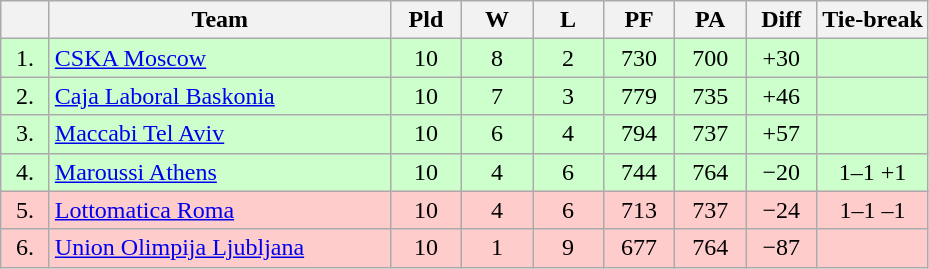<table class="wikitable" style="text-align:center">
<tr>
<th width=25></th>
<th width=220>Team</th>
<th width=40>Pld</th>
<th width=40>W</th>
<th width=40>L</th>
<th width=40>PF</th>
<th width=40>PA</th>
<th width=40>Diff</th>
<th>Tie-break</th>
</tr>
<tr style="background: #ccffcc;">
<td>1.</td>
<td align=left> <a href='#'>CSKA Moscow</a></td>
<td>10</td>
<td>8</td>
<td>2</td>
<td>730</td>
<td>700</td>
<td>+30</td>
<td></td>
</tr>
<tr style="background: #ccffcc;">
<td>2.</td>
<td align=left> <a href='#'>Caja Laboral Baskonia</a></td>
<td>10</td>
<td>7</td>
<td>3</td>
<td>779</td>
<td>735</td>
<td>+46</td>
<td></td>
</tr>
<tr style="background: #ccffcc;">
<td>3.</td>
<td align=left> <a href='#'>Maccabi Tel Aviv</a></td>
<td>10</td>
<td>6</td>
<td>4</td>
<td>794</td>
<td>737</td>
<td>+57</td>
<td></td>
</tr>
<tr style="background: #ccffcc;">
<td>4.</td>
<td align=left> <a href='#'>Maroussi Athens</a></td>
<td>10</td>
<td>4</td>
<td>6</td>
<td>744</td>
<td>764</td>
<td>−20</td>
<td>1–1 +1</td>
</tr>
<tr style="background: #ffcccc;">
<td>5.</td>
<td align=left> <a href='#'>Lottomatica Roma</a></td>
<td>10</td>
<td>4</td>
<td>6</td>
<td>713</td>
<td>737</td>
<td>−24</td>
<td>1–1 –1</td>
</tr>
<tr style="background: #ffcccc;">
<td>6.</td>
<td align=left> <a href='#'>Union Olimpija Ljubljana</a></td>
<td>10</td>
<td>1</td>
<td>9</td>
<td>677</td>
<td>764</td>
<td>−87</td>
<td></td>
</tr>
</table>
